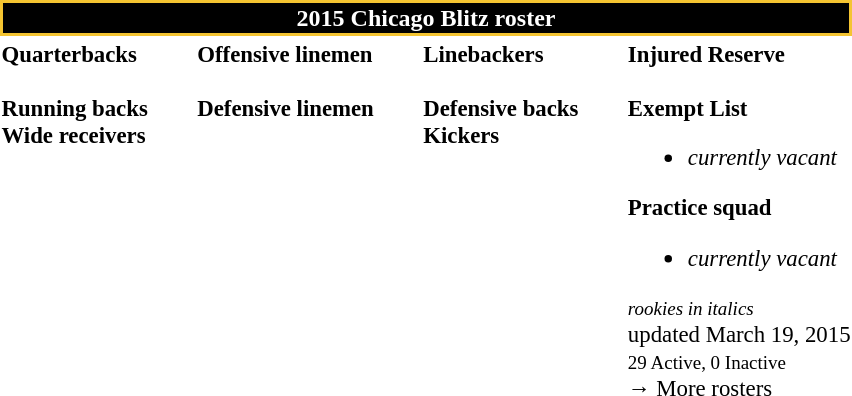<table class="toccolours" style="text-align: left;">
<tr>
<th colspan="7" style="background:black; border:2px solid #F4C431; color:white; text-align:center;"><strong>2015 Chicago Blitz roster</strong></th>
</tr>
<tr>
<td style="font-size: 95%;vertical-align:top;"><strong>Quarterbacks</strong><br>
<br><strong>Running backs</strong>

<br><strong>Wide receivers</strong>





</td>
<td style="width: 25px;"></td>
<td style="font-size: 95%;vertical-align:top;"><strong>Offensive linemen</strong><br>




<br><strong>Defensive linemen</strong>





</td>
<td style="width: 25px;"></td>
<td style="font-size: 95%;vertical-align:top;"><strong>Linebackers</strong><br>
<br><strong>Defensive backs</strong>





<br><strong>Kickers</strong>
</td>
<td style="width: 25px;"></td>
<td style="font-size: 95%;vertical-align:top;"><strong>Injured Reserve</strong><br><br><strong>Exempt List</strong><ul><li><em>currently vacant</em></li></ul><strong>Practice squad</strong><ul><li><em>currently vacant</em></li></ul><small><em>rookies in italics</em></small><br>
 updated March 19, 2015<br>
<small>29 Active, 0 Inactive</small><br>→ More rosters</td>
</tr>
<tr>
</tr>
</table>
